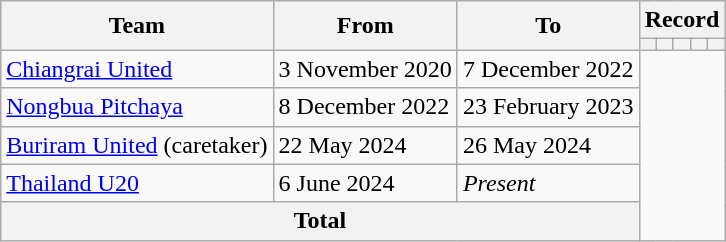<table class="wikitable" style="text-align: center">
<tr>
<th rowspan="2">Team</th>
<th rowspan="2">From</th>
<th rowspan="2">To</th>
<th colspan="5">Record</th>
</tr>
<tr>
<th></th>
<th></th>
<th></th>
<th></th>
<th></th>
</tr>
<tr>
<td align="left"><a href='#'>Chiangrai United</a></td>
<td align="left">3 November 2020</td>
<td align="left">7 December 2022<br></td>
</tr>
<tr>
<td align="left"><a href='#'>Nongbua Pitchaya</a></td>
<td align="left">8 December 2022</td>
<td align="left">23 February 2023<br></td>
</tr>
<tr>
<td align="left"><a href='#'>Buriram United</a> (caretaker)</td>
<td align="left">22 May 2024</td>
<td align="left">26 May 2024<br></td>
</tr>
<tr>
<td align="left"><a href='#'>Thailand U20</a></td>
<td align="left">6 June 2024</td>
<td align="left"><em>Present</em><br></td>
</tr>
<tr>
<th colspan="3">Total<br></th>
</tr>
</table>
